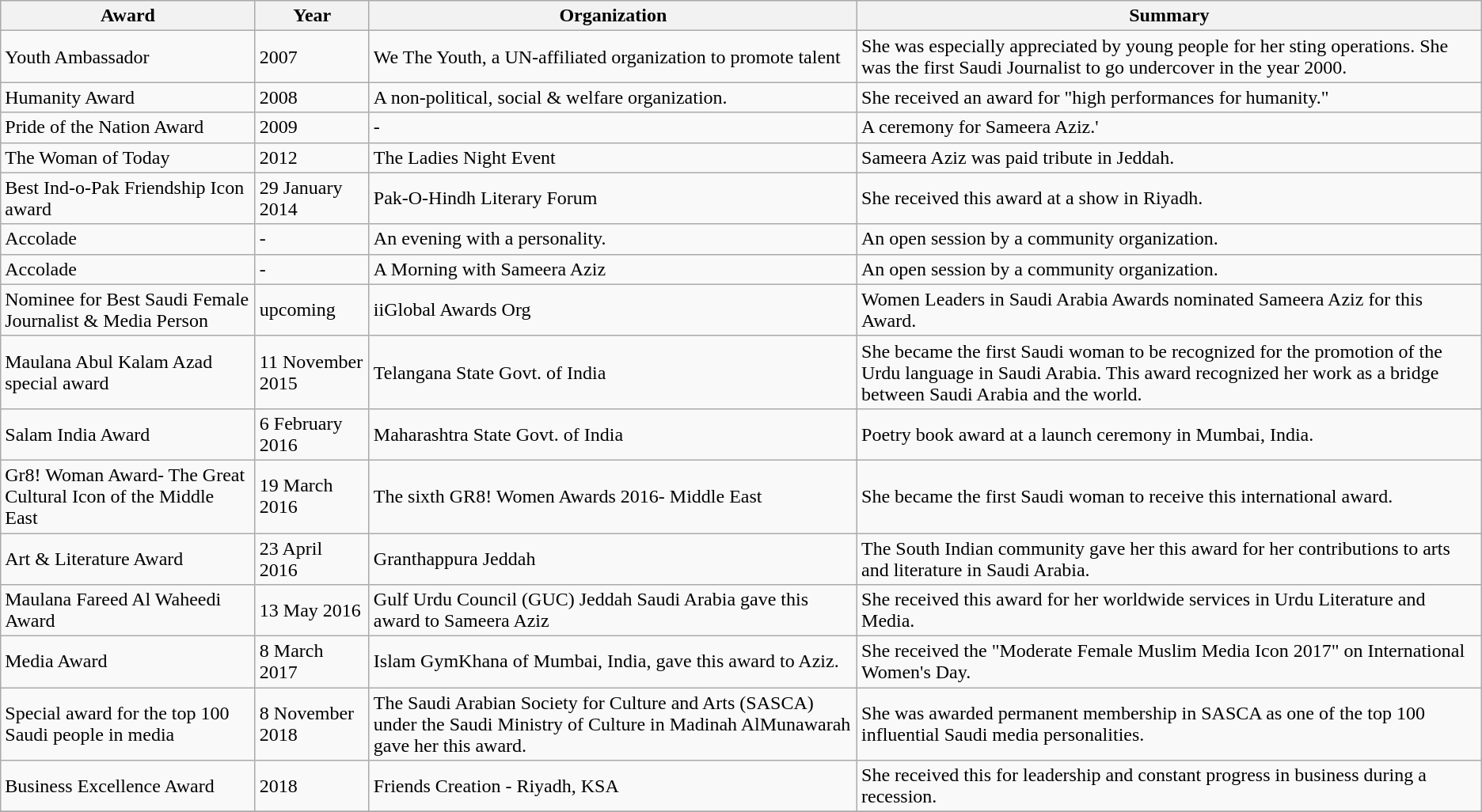<table class="wikitable sortable">
<tr>
<th>Award</th>
<th>Year</th>
<th>Organization</th>
<th>Summary</th>
</tr>
<tr>
<td>Youth Ambassador</td>
<td>2007</td>
<td>We The Youth, a UN-affiliated organization to promote talent</td>
<td>She was especially appreciated by young people for her sting operations. She was the first Saudi Journalist to go undercover in the year 2000.</td>
</tr>
<tr>
<td>Humanity Award</td>
<td>2008</td>
<td>A non-political, social & welfare organization.</td>
<td>She received an award for "high performances for humanity."</td>
</tr>
<tr>
<td>Pride of the Nation Award</td>
<td>2009</td>
<td>-</td>
<td>A ceremony for Sameera Aziz.'</td>
</tr>
<tr>
<td>The Woman of Today</td>
<td>2012</td>
<td>The Ladies Night Event</td>
<td>Sameera Aziz was paid tribute in Jeddah.</td>
</tr>
<tr>
<td>Best Ind-o-Pak Friendship Icon award</td>
<td>29 January 2014</td>
<td>Pak-O-Hindh Literary Forum</td>
<td>She received this award at a show in Riyadh.</td>
</tr>
<tr>
<td>Accolade</td>
<td>-</td>
<td>An evening with a personality.</td>
<td>An open session by a community organization.</td>
</tr>
<tr>
<td>Accolade</td>
<td>-</td>
<td>A Morning with Sameera Aziz</td>
<td>An open session by a community organization.</td>
</tr>
<tr>
<td>Nominee for Best Saudi Female Journalist & Media Person</td>
<td>upcoming</td>
<td>iiGlobal Awards Org</td>
<td>Women Leaders in Saudi Arabia Awards nominated Sameera Aziz for this Award.</td>
</tr>
<tr>
<td>Maulana Abul Kalam Azad special award</td>
<td>11 November 2015</td>
<td>Telangana State Govt. of India</td>
<td>She became the first Saudi woman to be recognized for the promotion of the Urdu language in Saudi Arabia. This award recognized her work as a bridge between Saudi Arabia and the world.</td>
</tr>
<tr>
<td>Salam India Award</td>
<td>6 February 2016</td>
<td>Maharashtra State Govt. of India</td>
<td>Poetry book award at a launch ceremony in Mumbai, India.</td>
</tr>
<tr>
<td>Gr8! Woman Award- The Great Cultural Icon of the Middle East</td>
<td>19 March 2016</td>
<td>The sixth GR8! Women Awards 2016- Middle East</td>
<td>She became the first Saudi woman to receive this international award.</td>
</tr>
<tr>
<td>Art & Literature Award</td>
<td>23 April 2016</td>
<td>Granthappura Jeddah</td>
<td>The South Indian community gave her this award for her contributions to arts and literature in Saudi Arabia.</td>
</tr>
<tr>
<td>Maulana Fareed Al Waheedi Award </td>
<td>13 May 2016</td>
<td>Gulf Urdu Council (GUC) Jeddah Saudi Arabia gave this award to Sameera Aziz</td>
<td>She received this award for her worldwide services in Urdu Literature and Media.</td>
</tr>
<tr>
<td>Media Award</td>
<td>8 March 2017</td>
<td>Islam GymKhana of Mumbai, India, gave this award to Aziz.</td>
<td>She received the "Moderate Female Muslim Media Icon 2017" on International Women's Day.</td>
</tr>
<tr>
<td>Special award for the top 100 Saudi people in media</td>
<td>8 November 2018</td>
<td>The Saudi Arabian Society for Culture and Arts (SASCA) under the Saudi Ministry of Culture in Madinah AlMunawarah gave her this award.</td>
<td>She was awarded permanent membership in SASCA as one of the top 100 influential Saudi media personalities.</td>
</tr>
<tr>
<td>Business Excellence Award</td>
<td>2018</td>
<td>Friends Creation - Riyadh, KSA</td>
<td>She received this for leadership and constant progress in business during a recession.</td>
</tr>
<tr>
</tr>
</table>
